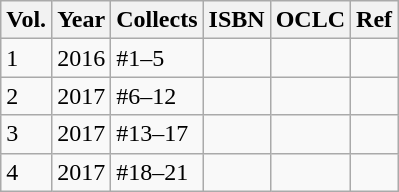<table class="wikitable">
<tr>
<th>Vol.</th>
<th>Year</th>
<th>Collects</th>
<th>ISBN</th>
<th>OCLC</th>
<th>Ref</th>
</tr>
<tr>
<td>1</td>
<td>2016</td>
<td>#1–5</td>
<td></td>
<td></td>
<td></td>
</tr>
<tr>
<td>2</td>
<td>2017</td>
<td>#6–12</td>
<td></td>
<td></td>
<td></td>
</tr>
<tr>
<td>3</td>
<td>2017</td>
<td>#13–17</td>
<td></td>
<td></td>
<td></td>
</tr>
<tr>
<td>4</td>
<td>2017</td>
<td>#18–21</td>
<td></td>
<td></td>
<td></td>
</tr>
</table>
